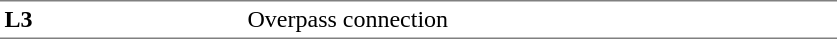<table border=0 cellspacing=0 cellpadding=3>
<tr>
<td style="border-top:solid 1px gray;border-bottom:solid 1px gray;" width=50 rowspan=25 valign=top><strong>L3</strong></td>
<td style="border-bottom:solid 1px gray; border-top:solid 1px gray;" valign=top width=100></td>
<td style="border-bottom:solid 1px gray; border-top:solid 1px gray;" valign=top width=390>Overpass connection</td>
</tr>
</table>
